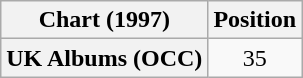<table class="wikitable plainrowheaders sortable">
<tr>
<th>Chart (1997)</th>
<th>Position</th>
</tr>
<tr>
<th scope="row">UK Albums (OCC)</th>
<td align="center">35</td>
</tr>
</table>
